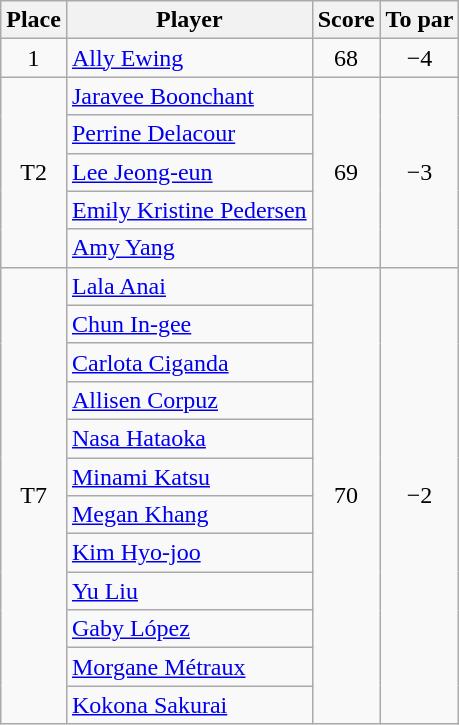<table class="wikitable">
<tr>
<th>Place</th>
<th>Player</th>
<th>Score</th>
<th>To par</th>
</tr>
<tr>
<td align=center>1</td>
<td> <a href='#'>Ally Ewing</a></td>
<td align=center>68</td>
<td align=center>−4</td>
</tr>
<tr>
<td align=center rowspan=5>T2</td>
<td> <a href='#'>Jaravee Boonchant</a></td>
<td align=center rowspan=5>69</td>
<td align=center rowspan=5>−3</td>
</tr>
<tr>
<td> <a href='#'>Perrine Delacour</a></td>
</tr>
<tr>
<td> <a href='#'>Lee Jeong-eun</a></td>
</tr>
<tr>
<td> <a href='#'>Emily Kristine Pedersen</a></td>
</tr>
<tr>
<td> <a href='#'>Amy Yang</a></td>
</tr>
<tr>
<td align=center rowspan=12>T7</td>
<td> <a href='#'>Lala Anai</a></td>
<td align=center rowspan=12>70</td>
<td align=center rowspan=12>−2</td>
</tr>
<tr>
<td> <a href='#'>Chun In-gee</a></td>
</tr>
<tr>
<td> <a href='#'>Carlota Ciganda</a></td>
</tr>
<tr>
<td> <a href='#'>Allisen Corpuz</a></td>
</tr>
<tr>
<td> <a href='#'>Nasa Hataoka</a></td>
</tr>
<tr>
<td> <a href='#'>Minami Katsu</a></td>
</tr>
<tr>
<td> <a href='#'>Megan Khang</a></td>
</tr>
<tr>
<td> <a href='#'>Kim Hyo-joo</a></td>
</tr>
<tr>
<td> <a href='#'>Yu Liu</a></td>
</tr>
<tr>
<td> <a href='#'>Gaby López</a></td>
</tr>
<tr>
<td> <a href='#'>Morgane Métraux</a></td>
</tr>
<tr>
<td> <a href='#'>Kokona Sakurai</a></td>
</tr>
</table>
